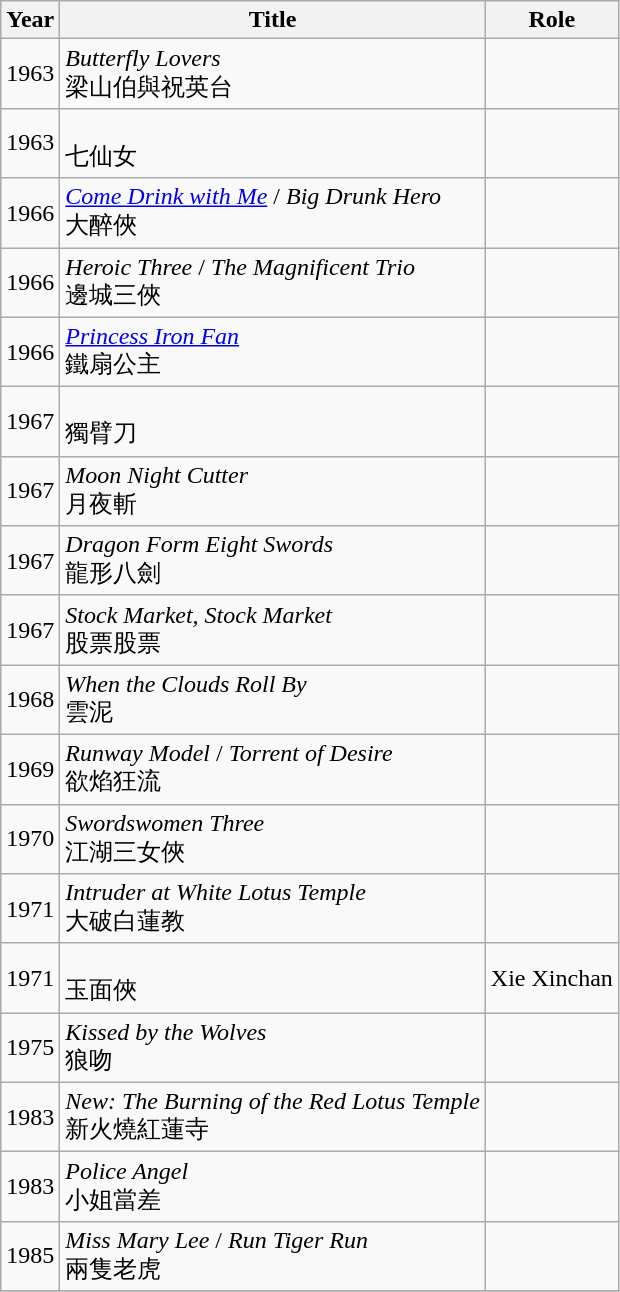<table class="wikitable sortable">
<tr>
<th>Year</th>
<th>Title</th>
<th>Role</th>
</tr>
<tr>
<td>1963</td>
<td><em>Butterfly Lovers</em><br>梁山伯與祝英台</td>
<td></td>
</tr>
<tr>
<td>1963</td>
<td><em></em><br>七仙女</td>
<td></td>
</tr>
<tr>
<td>1966</td>
<td><em><a href='#'>Come Drink with Me</a></em> / <em>Big Drunk Hero</em><br>大醉俠</td>
<td></td>
</tr>
<tr>
<td>1966</td>
<td><em>Heroic Three</em> / <em>The Magnificent Trio</em><br>邊城三俠</td>
<td></td>
</tr>
<tr>
<td>1966</td>
<td><em><a href='#'>Princess Iron Fan</a></em><br>鐵扇公主</td>
<td></td>
</tr>
<tr>
<td>1967</td>
<td><em></em><br>獨臂刀</td>
<td></td>
</tr>
<tr>
<td>1967</td>
<td><em>Moon Night Cutter</em><br>月夜斬</td>
<td></td>
</tr>
<tr>
<td>1967</td>
<td><em>Dragon Form Eight Swords</em><br>龍形八劍</td>
<td></td>
</tr>
<tr>
<td>1967</td>
<td><em>Stock Market, Stock Market</em><br>股票股票</td>
<td></td>
</tr>
<tr>
<td>1968</td>
<td><em>When the Clouds Roll By</em><br>雲泥</td>
<td></td>
</tr>
<tr>
<td>1969</td>
<td><em>Runway Model</em> / <em>Torrent of Desire</em><br>欲焰狂流</td>
<td></td>
</tr>
<tr>
<td>1970</td>
<td><em>Swordswomen Three</em><br>江湖三女俠</td>
<td></td>
</tr>
<tr>
<td>1971</td>
<td><em>Intruder at White Lotus Temple</em><br>大破白蓮教</td>
<td></td>
</tr>
<tr>
<td>1971</td>
<td><em></em><br>玉面俠</td>
<td>Xie Xinchan</td>
</tr>
<tr>
<td>1975</td>
<td><em>Kissed by the Wolves</em><br>狼吻</td>
<td></td>
</tr>
<tr>
<td>1983</td>
<td><em>New: The Burning of the Red Lotus Temple</em><br>新火燒紅蓮寺</td>
<td></td>
</tr>
<tr>
<td>1983</td>
<td><em>Police Angel</em><br>小姐當差</td>
<td></td>
</tr>
<tr>
<td>1985</td>
<td><em>Miss Mary Lee</em> / <em>Run Tiger Run</em><br>兩隻老虎</td>
<td></td>
</tr>
<tr>
</tr>
</table>
